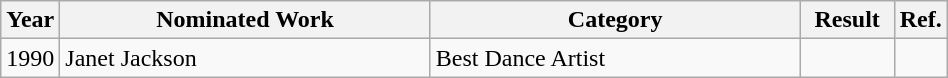<table class="wikitable" width="50%">
<tr>
<th width="5%">Year</th>
<th width="40%">Nominated Work</th>
<th width="40%">Category</th>
<th width="10%">Result</th>
<th width="5%">Ref.</th>
</tr>
<tr>
<td>1990</td>
<td>Janet Jackson</td>
<td>Best Dance Artist</td>
<td></td>
<td></td>
</tr>
</table>
